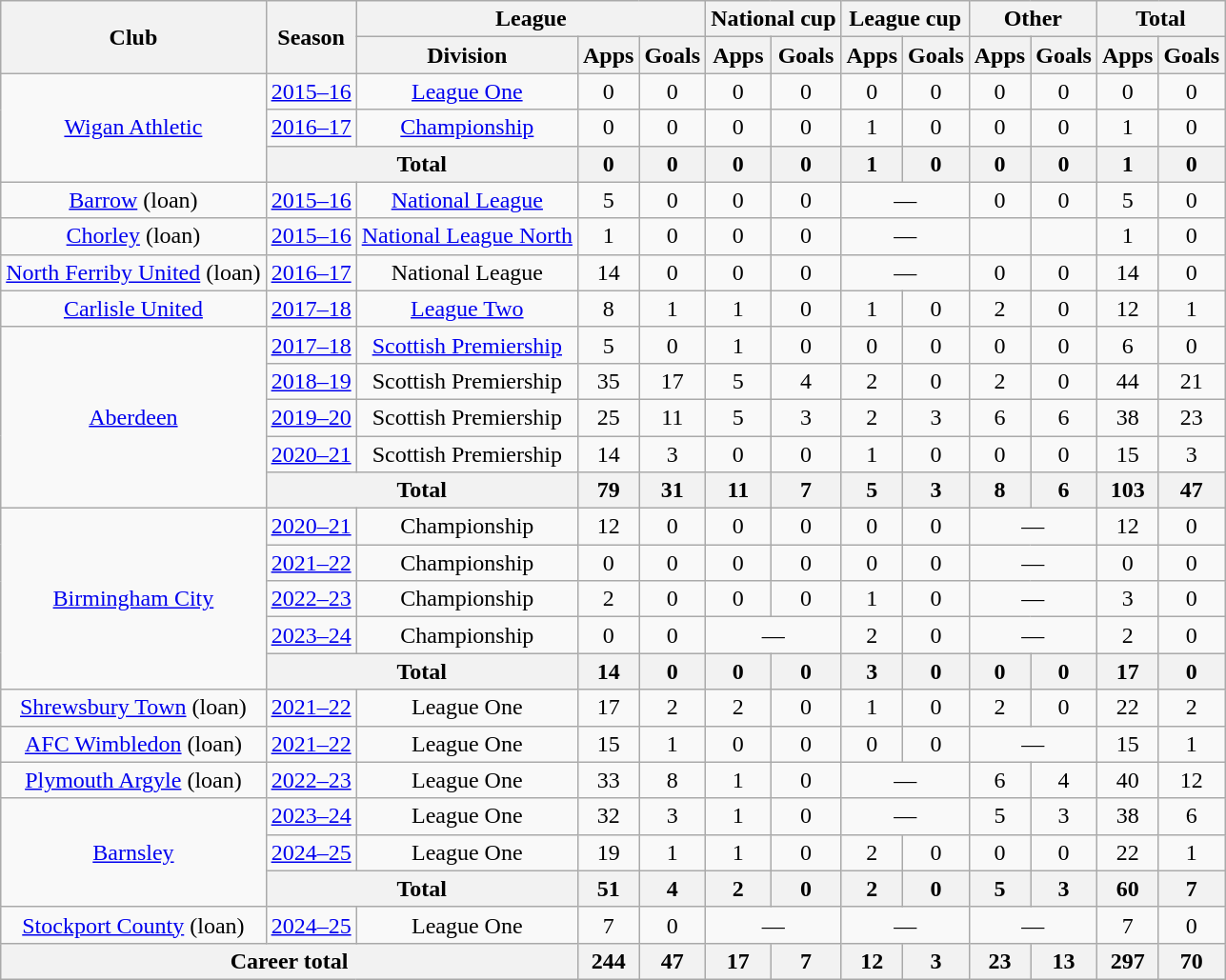<table class="wikitable" style="text-align:center">
<tr>
<th rowspan="2">Club</th>
<th rowspan="2">Season</th>
<th colspan="3">League</th>
<th colspan="2">National cup</th>
<th colspan="2">League cup</th>
<th colspan="2">Other</th>
<th colspan="2">Total</th>
</tr>
<tr>
<th>Division</th>
<th>Apps</th>
<th>Goals</th>
<th>Apps</th>
<th>Goals</th>
<th>Apps</th>
<th>Goals</th>
<th>Apps</th>
<th>Goals</th>
<th>Apps</th>
<th>Goals</th>
</tr>
<tr>
<td rowspan="3"><a href='#'>Wigan Athletic</a></td>
<td><a href='#'>2015–16</a></td>
<td><a href='#'>League One</a></td>
<td>0</td>
<td>0</td>
<td>0</td>
<td>0</td>
<td>0</td>
<td>0</td>
<td>0</td>
<td>0</td>
<td>0</td>
<td>0</td>
</tr>
<tr>
<td><a href='#'>2016–17</a></td>
<td><a href='#'>Championship</a></td>
<td>0</td>
<td>0</td>
<td>0</td>
<td>0</td>
<td>1</td>
<td>0</td>
<td>0</td>
<td>0</td>
<td>1</td>
<td>0</td>
</tr>
<tr>
<th colspan="2">Total</th>
<th>0</th>
<th>0</th>
<th>0</th>
<th>0</th>
<th>1</th>
<th>0</th>
<th>0</th>
<th>0</th>
<th>1</th>
<th>0</th>
</tr>
<tr>
<td><a href='#'>Barrow</a> (loan)</td>
<td><a href='#'>2015–16</a></td>
<td><a href='#'>National League</a></td>
<td>5</td>
<td>0</td>
<td>0</td>
<td>0</td>
<td colspan="2">—</td>
<td>0</td>
<td>0</td>
<td>5</td>
<td>0</td>
</tr>
<tr>
<td><a href='#'>Chorley</a> (loan)</td>
<td><a href='#'>2015–16</a></td>
<td><a href='#'>National League North</a></td>
<td>1</td>
<td>0</td>
<td>0</td>
<td>0</td>
<td colspan="2">—</td>
<td></td>
<td></td>
<td>1</td>
<td>0</td>
</tr>
<tr>
<td><a href='#'>North Ferriby United</a> (loan)</td>
<td><a href='#'>2016–17</a></td>
<td>National League</td>
<td>14</td>
<td>0</td>
<td>0</td>
<td>0</td>
<td colspan="2">—</td>
<td>0</td>
<td>0</td>
<td>14</td>
<td>0</td>
</tr>
<tr>
<td><a href='#'>Carlisle United</a></td>
<td><a href='#'>2017–18</a></td>
<td><a href='#'>League Two</a></td>
<td>8</td>
<td>1</td>
<td>1</td>
<td>0</td>
<td>1</td>
<td>0</td>
<td>2</td>
<td>0</td>
<td>12</td>
<td>1</td>
</tr>
<tr>
<td rowspan="5"><a href='#'>Aberdeen</a></td>
<td><a href='#'>2017–18</a></td>
<td><a href='#'>Scottish Premiership</a></td>
<td>5</td>
<td>0</td>
<td>1</td>
<td>0</td>
<td>0</td>
<td>0</td>
<td>0</td>
<td>0</td>
<td>6</td>
<td>0</td>
</tr>
<tr>
<td><a href='#'>2018–19</a></td>
<td>Scottish Premiership</td>
<td>35</td>
<td>17</td>
<td>5</td>
<td>4</td>
<td>2</td>
<td>0</td>
<td>2</td>
<td>0</td>
<td>44</td>
<td>21</td>
</tr>
<tr>
<td><a href='#'>2019–20</a></td>
<td>Scottish Premiership</td>
<td>25</td>
<td>11</td>
<td>5</td>
<td>3</td>
<td>2</td>
<td>3</td>
<td>6</td>
<td>6</td>
<td>38</td>
<td>23</td>
</tr>
<tr>
<td><a href='#'>2020–21</a></td>
<td>Scottish Premiership</td>
<td>14</td>
<td>3</td>
<td>0</td>
<td>0</td>
<td>1</td>
<td>0</td>
<td>0</td>
<td>0</td>
<td>15</td>
<td>3</td>
</tr>
<tr>
<th colspan=2>Total</th>
<th>79</th>
<th>31</th>
<th>11</th>
<th>7</th>
<th>5</th>
<th>3</th>
<th>8</th>
<th>6</th>
<th>103</th>
<th>47</th>
</tr>
<tr>
<td rowspan="5"><a href='#'>Birmingham City</a></td>
<td><a href='#'>2020–21</a></td>
<td>Championship</td>
<td>12</td>
<td>0</td>
<td>0</td>
<td>0</td>
<td>0</td>
<td>0</td>
<td colspan="2">—</td>
<td>12</td>
<td>0</td>
</tr>
<tr>
<td><a href='#'>2021–22</a></td>
<td>Championship</td>
<td>0</td>
<td>0</td>
<td>0</td>
<td>0</td>
<td>0</td>
<td>0</td>
<td colspan="2">—</td>
<td>0</td>
<td>0</td>
</tr>
<tr>
<td><a href='#'>2022–23</a></td>
<td>Championship</td>
<td>2</td>
<td>0</td>
<td>0</td>
<td>0</td>
<td>1</td>
<td>0</td>
<td colspan="2">—</td>
<td>3</td>
<td>0</td>
</tr>
<tr>
<td><a href='#'>2023–24</a></td>
<td>Championship</td>
<td>0</td>
<td>0</td>
<td colspan="2">—</td>
<td>2</td>
<td>0</td>
<td colspan="2">—</td>
<td>2</td>
<td>0</td>
</tr>
<tr>
<th colspan=2>Total</th>
<th>14</th>
<th>0</th>
<th>0</th>
<th>0</th>
<th>3</th>
<th>0</th>
<th>0</th>
<th>0</th>
<th>17</th>
<th>0</th>
</tr>
<tr>
<td><a href='#'>Shrewsbury Town</a> (loan)</td>
<td><a href='#'>2021–22</a></td>
<td>League One</td>
<td>17</td>
<td>2</td>
<td>2</td>
<td>0</td>
<td>1</td>
<td>0</td>
<td>2</td>
<td>0</td>
<td>22</td>
<td>2</td>
</tr>
<tr>
<td><a href='#'>AFC Wimbledon</a> (loan)</td>
<td><a href='#'>2021–22</a></td>
<td>League One</td>
<td>15</td>
<td>1</td>
<td>0</td>
<td>0</td>
<td>0</td>
<td>0</td>
<td colspan="2">—</td>
<td>15</td>
<td>1</td>
</tr>
<tr>
<td><a href='#'>Plymouth Argyle</a> (loan)</td>
<td><a href='#'>2022–23</a></td>
<td>League One</td>
<td>33</td>
<td>8</td>
<td>1</td>
<td>0</td>
<td colspan="2">—</td>
<td>6</td>
<td>4</td>
<td>40</td>
<td>12</td>
</tr>
<tr>
<td rowspan="3"><a href='#'>Barnsley</a></td>
<td><a href='#'>2023–24</a></td>
<td>League One</td>
<td>32</td>
<td>3</td>
<td>1</td>
<td>0</td>
<td colspan="2">—</td>
<td>5</td>
<td>3</td>
<td>38</td>
<td>6</td>
</tr>
<tr>
<td><a href='#'>2024–25</a></td>
<td>League One</td>
<td>19</td>
<td>1</td>
<td>1</td>
<td>0</td>
<td>2</td>
<td>0</td>
<td>0</td>
<td>0</td>
<td>22</td>
<td>1</td>
</tr>
<tr>
<th colspan="2">Total</th>
<th>51</th>
<th>4</th>
<th>2</th>
<th>0</th>
<th>2</th>
<th>0</th>
<th>5</th>
<th>3</th>
<th>60</th>
<th>7</th>
</tr>
<tr>
<td><a href='#'>Stockport County</a> (loan)</td>
<td><a href='#'>2024–25</a></td>
<td>League One</td>
<td>7</td>
<td>0</td>
<td colspan="2">—</td>
<td colspan="2">—</td>
<td colspan="2">—</td>
<td>7</td>
<td>0</td>
</tr>
<tr>
<th colspan="3">Career total</th>
<th>244</th>
<th>47</th>
<th>17</th>
<th>7</th>
<th>12</th>
<th>3</th>
<th>23</th>
<th>13</th>
<th>297</th>
<th>70</th>
</tr>
</table>
